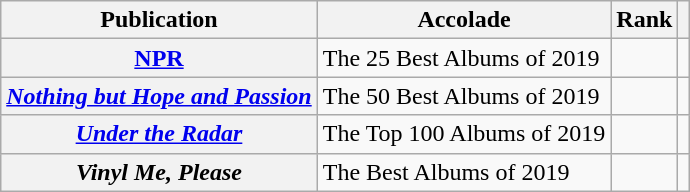<table class="wikitable sortable plainrowheaders">
<tr>
<th>Publication</th>
<th>Accolade</th>
<th>Rank</th>
<th class="unsortable"></th>
</tr>
<tr>
<th scope="row"><a href='#'>NPR</a></th>
<td>The 25 Best Albums of 2019</td>
<td></td>
<td></td>
</tr>
<tr>
<th scope="row"><em><a href='#'>Nothing but Hope and Passion</a></em></th>
<td>The 50 Best Albums of 2019</td>
<td></td>
<td></td>
</tr>
<tr>
<th scope="row"><em><a href='#'>Under the Radar</a></em></th>
<td>The Top 100 Albums of 2019</td>
<td></td>
<td></td>
</tr>
<tr>
<th scope="row"><em>Vinyl Me, Please</em></th>
<td>The Best Albums of 2019</td>
<td></td>
<td></td>
</tr>
</table>
